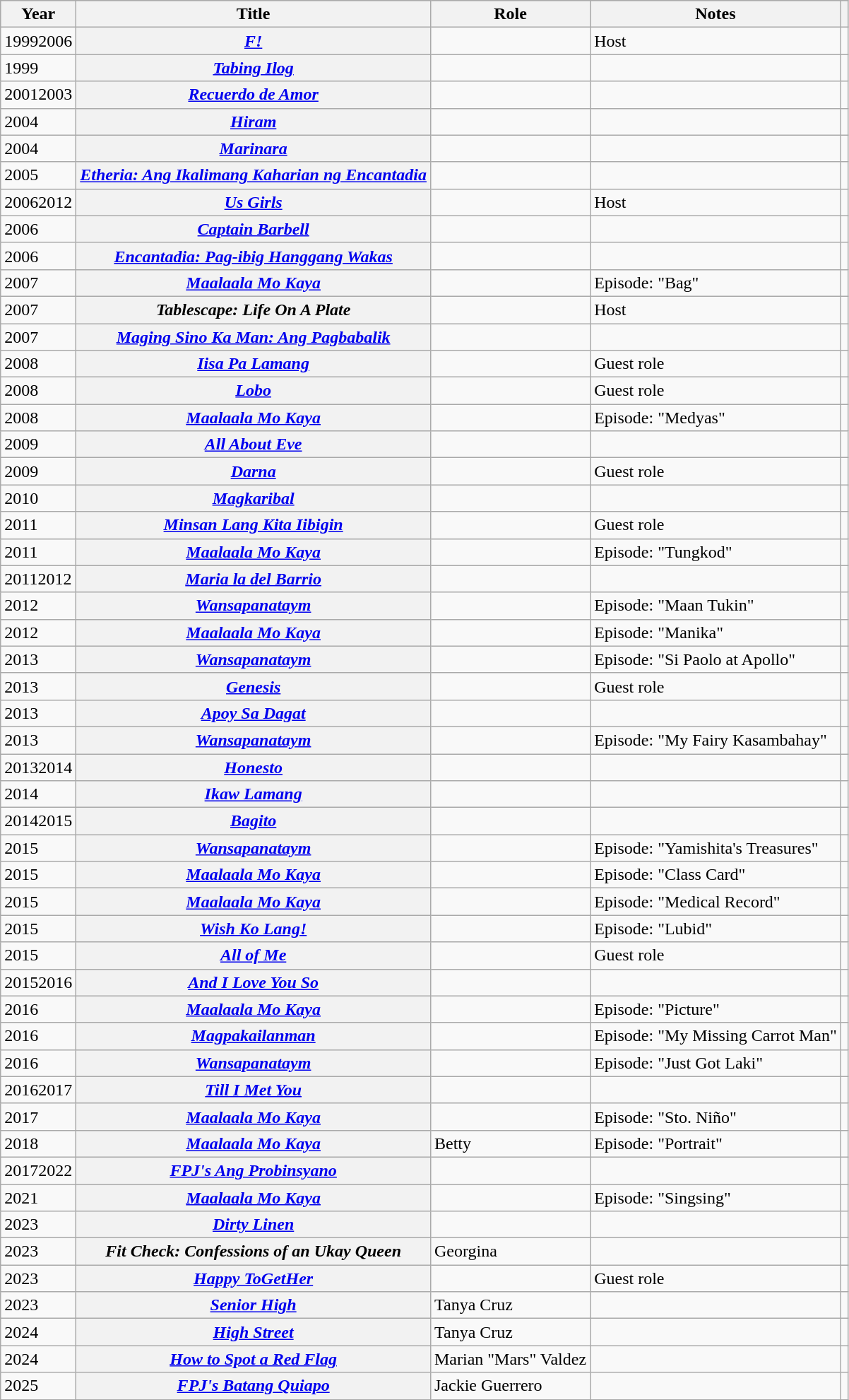<table class="wikitable sortable plainrowheaders">
<tr style="background:#ccc; text-align:center;">
<th scope="col">Year</th>
<th scope="col">Title</th>
<th scope="col">Role</th>
<th scope="col" class="unsortable">Notes</th>
<th scope="col" class="unsortable"></th>
</tr>
<tr>
<td>19992006</td>
<th scope=row><em><a href='#'>F!</a></em></th>
<td></td>
<td>Host</td>
<td style="text-align:center;"></td>
</tr>
<tr>
<td>1999</td>
<th scope=row><em><a href='#'>Tabing Ilog</a></em></th>
<td></td>
<td></td>
<td style="text-align:center;"></td>
</tr>
<tr>
<td>20012003</td>
<th scope=row><em><a href='#'>Recuerdo de Amor</a></em></th>
<td></td>
<td></td>
<td style="text-align:center;"></td>
</tr>
<tr>
<td>2004</td>
<th scope=row><em><a href='#'>Hiram</a></em></th>
<td></td>
<td></td>
<td style="text-align:center;"></td>
</tr>
<tr>
<td>2004</td>
<th scope=row><em><a href='#'>Marinara</a></em></th>
<td></td>
<td></td>
<td style="text-align:center;"></td>
</tr>
<tr>
<td>2005</td>
<th scope=row><em><a href='#'>Etheria: Ang Ikalimang Kaharian ng Encantadia</a></em></th>
<td></td>
<td></td>
<td style="text-align:center;"></td>
</tr>
<tr>
<td>20062012</td>
<th scope=row><em><a href='#'>Us Girls</a></em></th>
<td></td>
<td>Host</td>
<td style="text-align:center;"></td>
</tr>
<tr>
<td>2006</td>
<th scope=row><em><a href='#'>Captain Barbell</a></em></th>
<td></td>
<td></td>
<td style="text-align:center;"></td>
</tr>
<tr>
<td>2006</td>
<th scope=row><em><a href='#'>Encantadia: Pag-ibig Hanggang Wakas</a></em></th>
<td></td>
<td></td>
<td style="text-align:center;"></td>
</tr>
<tr>
<td>2007</td>
<th scope=row><em><a href='#'>Maalaala Mo Kaya</a></em></th>
<td></td>
<td>Episode: "Bag"</td>
<td style="text-align:center;"></td>
</tr>
<tr>
<td>2007</td>
<th scope=row><em>Tablescape: Life On A Plate</em></th>
<td></td>
<td>Host</td>
<td style="text-align:center;"></td>
</tr>
<tr>
<td>2007</td>
<th scope=row><em><a href='#'>Maging Sino Ka Man: Ang Pagbabalik</a></em></th>
<td></td>
<td></td>
<td style="text-align:center;"></td>
</tr>
<tr>
<td>2008</td>
<th scope=row><em><a href='#'>Iisa Pa Lamang</a></em></th>
<td></td>
<td>Guest role</td>
<td style="text-align:center;"></td>
</tr>
<tr>
<td>2008</td>
<th scope=row><em><a href='#'>Lobo</a></em></th>
<td></td>
<td>Guest role</td>
<td style="text-align:center;"></td>
</tr>
<tr>
<td>2008</td>
<th scope=row><em><a href='#'>Maalaala Mo Kaya</a></em></th>
<td></td>
<td>Episode: "Medyas"</td>
<td style="text-align:center;"></td>
</tr>
<tr>
<td>2009</td>
<th scope=row><em><a href='#'>All About Eve</a></em></th>
<td></td>
<td></td>
<td style="text-align:center;"></td>
</tr>
<tr>
<td>2009</td>
<th scope=row><em><a href='#'>Darna</a></em></th>
<td></td>
<td>Guest role</td>
<td style="text-align:center;"></td>
</tr>
<tr>
<td>2010</td>
<th scope=row><em><a href='#'>Magkaribal</a></em></th>
<td></td>
<td></td>
<td style="text-align:center;"></td>
</tr>
<tr>
<td>2011</td>
<th scope=row><em><a href='#'>Minsan Lang Kita Iibigin</a></em></th>
<td></td>
<td>Guest role</td>
<td style="text-align:center;"></td>
</tr>
<tr>
<td>2011</td>
<th scope=row><em><a href='#'>Maalaala Mo Kaya</a></em></th>
<td></td>
<td>Episode: "Tungkod"</td>
<td style="text-align:center;"></td>
</tr>
<tr>
<td>20112012</td>
<th scope=row><em><a href='#'>Maria la del Barrio</a></em></th>
<td></td>
<td></td>
<td style="text-align:center;"></td>
</tr>
<tr>
<td>2012</td>
<th scope=row><em><a href='#'>Wansapanataym</a></em></th>
<td></td>
<td>Episode: "Maan Tukin"</td>
<td style="text-align:center;"></td>
</tr>
<tr>
<td>2012</td>
<th scope=row><em><a href='#'>Maalaala Mo Kaya</a></em></th>
<td></td>
<td>Episode: "Manika"</td>
<td style="text-align:center;"></td>
</tr>
<tr>
<td>2013</td>
<th scope=row><em><a href='#'>Wansapanataym</a></em></th>
<td></td>
<td>Episode: "Si Paolo at Apollo"</td>
<td style="text-align:center;"></td>
</tr>
<tr>
<td>2013</td>
<th scope=row><em><a href='#'>Genesis</a></em></th>
<td></td>
<td>Guest role</td>
<td style="text-align:center;"></td>
</tr>
<tr>
<td>2013</td>
<th scope=row><em><a href='#'>Apoy Sa Dagat</a></em></th>
<td></td>
<td></td>
<td style="text-align:center;"></td>
</tr>
<tr>
<td>2013</td>
<th scope=row><em><a href='#'>Wansapanataym</a></em></th>
<td></td>
<td>Episode: "My Fairy Kasambahay"</td>
<td style="text-align:center;"></td>
</tr>
<tr>
<td>20132014</td>
<th scope=row><em><a href='#'>Honesto</a></em></th>
<td></td>
<td></td>
<td style="text-align:center;"></td>
</tr>
<tr>
<td>2014</td>
<th scope=row><em><a href='#'>Ikaw Lamang</a></em></th>
<td></td>
<td></td>
<td style="text-align:center;"></td>
</tr>
<tr>
<td>20142015</td>
<th scope=row><em><a href='#'>Bagito</a></em></th>
<td></td>
<td></td>
<td style="text-align:center;"></td>
</tr>
<tr>
<td>2015</td>
<th scope=row><em><a href='#'>Wansapanataym</a></em></th>
<td></td>
<td>Episode: "Yamishita's Treasures"</td>
<td style="text-align:center;"></td>
</tr>
<tr>
<td>2015</td>
<th scope=row><em><a href='#'>Maalaala Mo Kaya</a></em></th>
<td></td>
<td>Episode: "Class Card"</td>
<td style="text-align:center;"></td>
</tr>
<tr>
<td>2015</td>
<th scope=row><em><a href='#'>Maalaala Mo Kaya</a></em></th>
<td></td>
<td>Episode: "Medical Record"</td>
<td style="text-align:center;"></td>
</tr>
<tr>
<td>2015</td>
<th scope=row><em><a href='#'>Wish Ko Lang!</a></em></th>
<td></td>
<td>Episode: "Lubid"</td>
<td style="text-align:center;"></td>
</tr>
<tr>
<td>2015</td>
<th scope=row><em><a href='#'>All of Me</a></em></th>
<td></td>
<td>Guest role</td>
<td style="text-align:center;"></td>
</tr>
<tr>
<td>20152016</td>
<th scope=row><em><a href='#'>And I Love You So</a></em></th>
<td></td>
<td></td>
<td style="text-align:center;"></td>
</tr>
<tr>
<td>2016</td>
<th scope=row><em><a href='#'>Maalaala Mo Kaya</a></em></th>
<td></td>
<td>Episode: "Picture"</td>
<td style="text-align:center;"></td>
</tr>
<tr>
<td>2016</td>
<th scope=row><em><a href='#'>Magpakailanman</a></em></th>
<td></td>
<td>Episode: "My Missing Carrot Man"</td>
<td style="text-align:center;"></td>
</tr>
<tr>
<td>2016</td>
<th scope=row><em><a href='#'>Wansapanataym</a></em></th>
<td></td>
<td>Episode: "Just Got Laki"</td>
<td style="text-align:center;"></td>
</tr>
<tr>
<td>20162017</td>
<th scope=row><em><a href='#'>Till I Met You</a></em></th>
<td></td>
<td></td>
<td style="text-align:center;"></td>
</tr>
<tr>
<td>2017</td>
<th scope=row><em><a href='#'>Maalaala Mo Kaya</a></em></th>
<td></td>
<td>Episode: "Sto. Niño"</td>
<td style="text-align:center;"></td>
</tr>
<tr>
<td>2018</td>
<th scope=row><em><a href='#'>Maalaala Mo Kaya</a></em></th>
<td>Betty</td>
<td>Episode: "Portrait"</td>
<td></td>
</tr>
<tr>
<td>20172022</td>
<th scope=row><em><a href='#'>FPJ's Ang Probinsyano</a></em></th>
<td></td>
<td></td>
<td style="text-align:center;"></td>
</tr>
<tr>
<td>2021</td>
<th scope=row><em><a href='#'>Maalaala Mo Kaya</a></em></th>
<td></td>
<td>Episode: "Singsing"</td>
<td style="text-align:center;"></td>
</tr>
<tr>
<td>2023</td>
<th scope=row><em><a href='#'>Dirty Linen</a></em></th>
<td></td>
<td></td>
<td style="text-align:center;"></td>
</tr>
<tr>
<td>2023</td>
<th scope=row><em>Fit Check: Confessions of an Ukay Queen</em></th>
<td>Georgina</td>
<td></td>
<td style="text-align:center;"></td>
</tr>
<tr>
<td>2023</td>
<th scope=row><em><a href='#'>Happy ToGetHer</a></em></th>
<td></td>
<td>Guest role</td>
<td style="text-align:center;"></td>
</tr>
<tr>
<td>2023</td>
<th scope=row><em><a href='#'>Senior High</a></em></th>
<td>Tanya Cruz</td>
<td></td>
<td style="text-align:center;"></td>
</tr>
<tr>
<td>2024</td>
<th scope=row><em><a href='#'>High Street</a></em></th>
<td>Tanya Cruz</td>
<td></td>
<td style="text-align:center;"></td>
</tr>
<tr>
<td>2024</td>
<th scope=row><em><a href='#'>How to Spot a Red Flag</a></em></th>
<td>Marian "Mars" Valdez</td>
<td></td>
<td style="text-align:center;"></td>
</tr>
<tr>
<td>2025</td>
<th scope=row><em><a href='#'>FPJ's Batang Quiapo</a></em></th>
<td>Jackie Guerrero</td>
<td></td>
<td style="text-align:center;"></td>
</tr>
</table>
